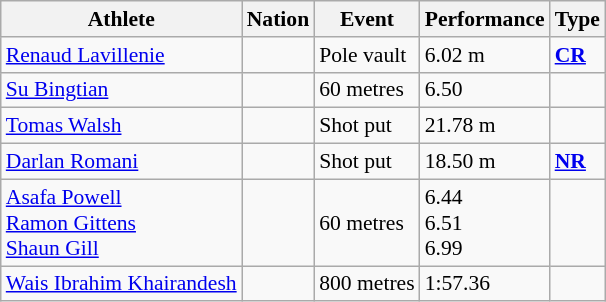<table class="wikitable sortable" style="font-size:90%">
<tr>
<th>Athlete</th>
<th>Nation</th>
<th>Event</th>
<th>Performance</th>
<th>Type</th>
</tr>
<tr>
<td><a href='#'>Renaud Lavillenie</a></td>
<td></td>
<td>Pole vault</td>
<td>6.02 m</td>
<td><strong><a href='#'>CR</a></strong></td>
</tr>
<tr>
<td><a href='#'>Su Bingtian</a></td>
<td></td>
<td>60 metres</td>
<td>6.50</td>
<td><strong></strong></td>
</tr>
<tr>
<td><a href='#'>Tomas Walsh</a></td>
<td></td>
<td>Shot put</td>
<td>21.78 m</td>
<td><strong></strong></td>
</tr>
<tr>
<td><a href='#'>Darlan Romani</a></td>
<td></td>
<td>Shot put</td>
<td>18.50 m</td>
<td><strong><a href='#'>NR</a></strong></td>
</tr>
<tr>
<td><a href='#'>Asafa Powell</a><br><a href='#'>Ramon Gittens</a><br><a href='#'>Shaun Gill</a></td>
<td><br><br></td>
<td>60 metres</td>
<td>6.44<br>6.51<br>6.99</td>
<td></td>
</tr>
<tr>
<td><a href='#'>Wais Ibrahim Khairandesh</a></td>
<td></td>
<td>800 metres</td>
<td>1:57.36</td>
<td></td>
</tr>
</table>
